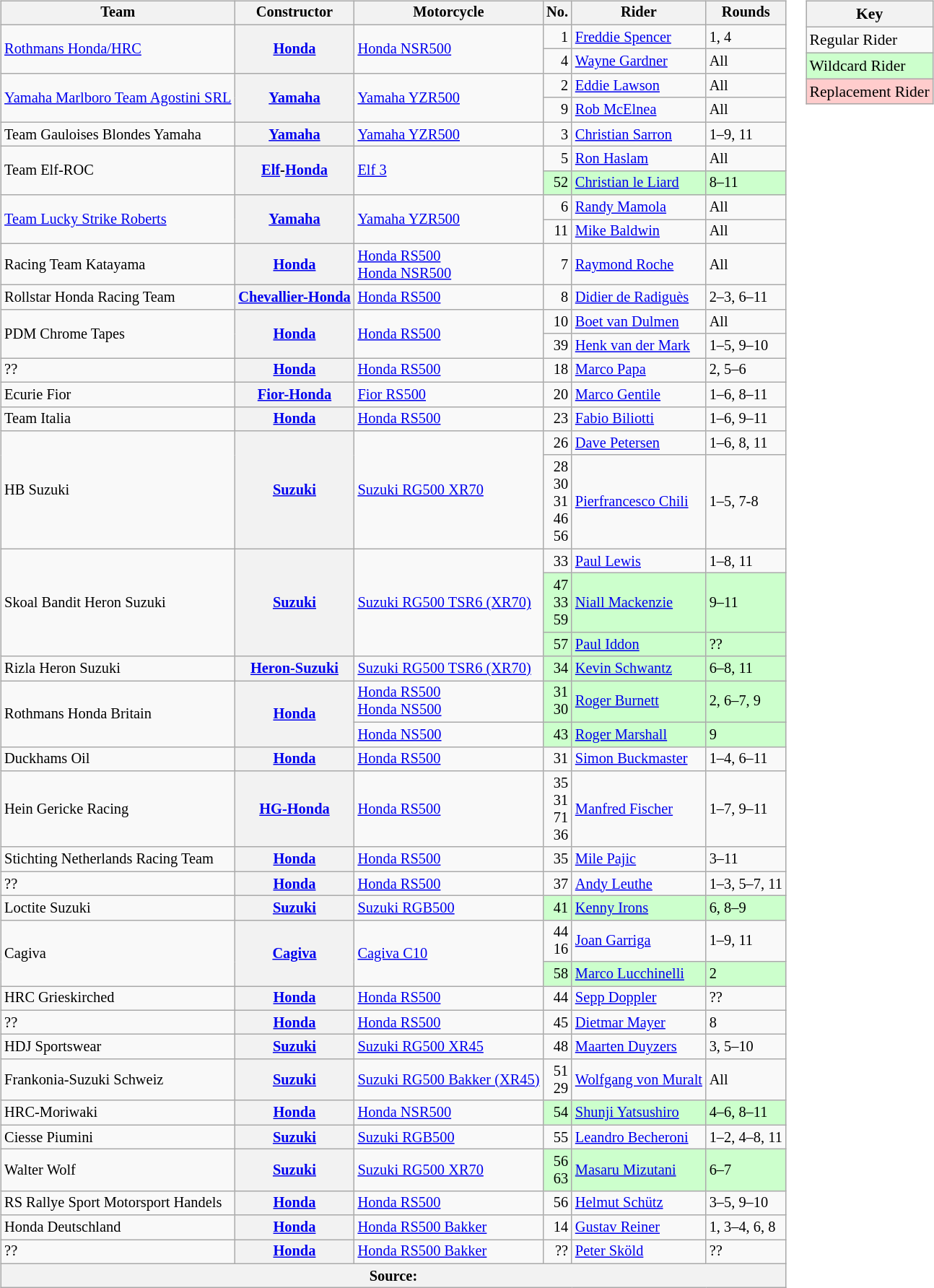<table>
<tr>
<td><br><table class="wikitable" style="font-size: 85%;">
<tr>
<th>Team</th>
<th>Constructor</th>
<th>Motorcycle</th>
<th>No.</th>
<th>Rider</th>
<th>Rounds</th>
</tr>
<tr>
<td rowspan=2><a href='#'>Rothmans Honda/HRC</a></td>
<th rowspan=2><a href='#'>Honda</a></th>
<td rowspan=2><a href='#'>Honda NSR500</a></td>
<td align="right">1</td>
<td> <a href='#'>Freddie Spencer</a></td>
<td>1, 4</td>
</tr>
<tr>
<td align="right">4</td>
<td> <a href='#'>Wayne Gardner</a></td>
<td>All</td>
</tr>
<tr>
<td rowspan=2><a href='#'>Yamaha Marlboro Team Agostini SRL</a></td>
<th rowspan=2><a href='#'>Yamaha</a></th>
<td rowspan=2><a href='#'>Yamaha YZR500</a></td>
<td align="right">2</td>
<td> <a href='#'>Eddie Lawson</a></td>
<td>All</td>
</tr>
<tr>
<td align="right">9</td>
<td> <a href='#'>Rob McElnea</a></td>
<td>All</td>
</tr>
<tr>
<td>Team Gauloises Blondes Yamaha</td>
<th><a href='#'>Yamaha</a></th>
<td><a href='#'>Yamaha YZR500</a></td>
<td align="right">3</td>
<td> <a href='#'>Christian Sarron</a></td>
<td>1–9, 11</td>
</tr>
<tr>
<td rowspan=2>Team Elf-ROC</td>
<th rowspan=2><a href='#'>Elf</a>-<a href='#'>Honda</a></th>
<td rowspan=2><a href='#'>Elf 3</a></td>
<td align="right">5</td>
<td> <a href='#'>Ron Haslam</a></td>
<td>All</td>
</tr>
<tr style="background-color:#ccffcc">
<td align="right">52</td>
<td> <a href='#'>Christian le Liard</a></td>
<td>8–11</td>
</tr>
<tr>
<td rowspan=2><a href='#'>Team Lucky Strike Roberts</a></td>
<th rowspan=2><a href='#'>Yamaha</a></th>
<td rowspan=2><a href='#'>Yamaha YZR500</a></td>
<td align="right">6</td>
<td> <a href='#'>Randy Mamola</a></td>
<td>All</td>
</tr>
<tr>
<td align="right">11</td>
<td> <a href='#'>Mike Baldwin</a></td>
<td>All</td>
</tr>
<tr>
<td>Racing Team Katayama</td>
<th><a href='#'>Honda</a></th>
<td><a href='#'>Honda RS500</a><br><a href='#'>Honda NSR500</a></td>
<td align="right">7</td>
<td> <a href='#'>Raymond Roche</a></td>
<td>All</td>
</tr>
<tr>
<td>Rollstar Honda Racing Team</td>
<th><a href='#'>Chevallier-Honda</a></th>
<td><a href='#'>Honda RS500</a></td>
<td align="right">8</td>
<td> <a href='#'>Didier de Radiguès</a></td>
<td>2–3, 6–11</td>
</tr>
<tr>
<td rowspan=2>PDM Chrome Tapes</td>
<th rowspan=2><a href='#'>Honda</a></th>
<td rowspan=2><a href='#'>Honda RS500</a></td>
<td align="right">10</td>
<td> <a href='#'>Boet van Dulmen</a></td>
<td>All</td>
</tr>
<tr>
<td align="right">39</td>
<td> <a href='#'>Henk van der Mark</a></td>
<td>1–5, 9–10</td>
</tr>
<tr>
<td>??</td>
<th><a href='#'>Honda</a></th>
<td><a href='#'>Honda RS500</a></td>
<td align="right">18</td>
<td> <a href='#'>Marco Papa</a></td>
<td>2, 5–6</td>
</tr>
<tr>
<td>Ecurie Fior</td>
<th><a href='#'>Fior-Honda</a></th>
<td><a href='#'>Fior RS500</a></td>
<td align="right">20</td>
<td> <a href='#'>Marco Gentile</a></td>
<td>1–6, 8–11</td>
</tr>
<tr>
<td>Team Italia</td>
<th><a href='#'>Honda</a></th>
<td><a href='#'>Honda RS500</a></td>
<td align="right">23</td>
<td> <a href='#'>Fabio Biliotti</a></td>
<td>1–6, 9–11</td>
</tr>
<tr>
<td rowspan=2>HB Suzuki</td>
<th rowspan=2><a href='#'>Suzuki</a></th>
<td rowspan=2><a href='#'>Suzuki RG500 XR70</a></td>
<td align="right">26</td>
<td> <a href='#'>Dave Petersen</a></td>
<td>1–6, 8, 11</td>
</tr>
<tr>
<td align="right">28<br>30<br>31<br>46<br>56</td>
<td> <a href='#'>Pierfrancesco Chili</a></td>
<td>1–5, 7-8</td>
</tr>
<tr>
<td rowspan=3>Skoal Bandit Heron Suzuki</td>
<th rowspan=3><a href='#'>Suzuki</a></th>
<td rowspan=3><a href='#'>Suzuki RG500 TSR6 (XR70)</a></td>
<td align="right">33</td>
<td> <a href='#'>Paul Lewis</a></td>
<td>1–8, 11</td>
</tr>
<tr style="background-color:#ccffcc">
<td align="right">47<br>33<br>59</td>
<td> <a href='#'>Niall Mackenzie</a></td>
<td>9–11</td>
</tr>
<tr style="background-color:#ccffcc">
<td align="right">57</td>
<td> <a href='#'>Paul Iddon</a></td>
<td>??</td>
</tr>
<tr>
<td>Rizla Heron Suzuki</td>
<th><a href='#'>Heron-Suzuki</a></th>
<td><a href='#'>Suzuki RG500 TSR6 (XR70)</a></td>
<td align="right" style="background-color:#ccffcc">34</td>
<td style="background-color:#ccffcc"> <a href='#'>Kevin Schwantz</a></td>
<td style="background-color:#ccffcc">6–8, 11</td>
</tr>
<tr>
<td rowspan=2>Rothmans Honda Britain</td>
<th rowspan=2><a href='#'>Honda</a></th>
<td><a href='#'>Honda RS500</a><br><a href='#'>Honda NS500</a></td>
<td align="right" style="background-color:#ccffcc">31<br>30</td>
<td style="background-color:#ccffcc"> <a href='#'>Roger Burnett</a></td>
<td style="background-color:#ccffcc">2, 6–7, 9</td>
</tr>
<tr>
<td><a href='#'>Honda NS500</a></td>
<td align="right" style="background-color:#ccffcc">43</td>
<td style="background-color:#ccffcc"> <a href='#'>Roger Marshall</a></td>
<td style="background-color:#ccffcc">9</td>
</tr>
<tr>
<td>Duckhams Oil</td>
<th><a href='#'>Honda</a></th>
<td><a href='#'>Honda RS500</a></td>
<td align="right">31</td>
<td> <a href='#'>Simon Buckmaster</a></td>
<td>1–4, 6–11</td>
</tr>
<tr>
<td>Hein Gericke Racing</td>
<th><a href='#'>HG-Honda</a></th>
<td><a href='#'>Honda RS500</a></td>
<td align="right">35<br>31<br>71<br>36</td>
<td> <a href='#'>Manfred Fischer</a></td>
<td>1–7, 9–11</td>
</tr>
<tr>
<td>Stichting Netherlands Racing Team</td>
<th><a href='#'>Honda</a></th>
<td><a href='#'>Honda RS500</a></td>
<td align="right">35</td>
<td> <a href='#'>Mile Pajic</a></td>
<td>3–11</td>
</tr>
<tr>
<td>??</td>
<th><a href='#'>Honda</a></th>
<td><a href='#'>Honda RS500</a></td>
<td align="right">37</td>
<td> <a href='#'>Andy Leuthe</a></td>
<td>1–3, 5–7, 11</td>
</tr>
<tr>
<td>Loctite Suzuki</td>
<th><a href='#'>Suzuki</a></th>
<td><a href='#'>Suzuki RGB500</a></td>
<td align="right" style="background-color:#ccffcc">41</td>
<td style="background-color:#ccffcc"> <a href='#'>Kenny Irons</a></td>
<td style="background-color:#ccffcc">6, 8–9</td>
</tr>
<tr>
<td rowspan=2>Cagiva</td>
<th rowspan=2><a href='#'>Cagiva</a></th>
<td rowspan=2><a href='#'>Cagiva C10</a></td>
<td align="right">44<br>16</td>
<td> <a href='#'>Joan Garriga</a></td>
<td>1–9, 11</td>
</tr>
<tr style="background-color:#ccffcc">
<td align="right">58</td>
<td> <a href='#'>Marco Lucchinelli</a></td>
<td>2</td>
</tr>
<tr>
<td>HRC Grieskirched</td>
<th><a href='#'>Honda</a></th>
<td><a href='#'>Honda RS500</a></td>
<td align="right">44</td>
<td> <a href='#'>Sepp Doppler</a></td>
<td>??</td>
</tr>
<tr>
<td>??</td>
<th><a href='#'>Honda</a></th>
<td><a href='#'>Honda RS500</a></td>
<td align="right">45</td>
<td> <a href='#'>Dietmar Mayer</a></td>
<td>8</td>
</tr>
<tr>
<td>HDJ Sportswear</td>
<th><a href='#'>Suzuki</a></th>
<td><a href='#'>Suzuki RG500 XR45</a></td>
<td align="right">48</td>
<td> <a href='#'>Maarten Duyzers</a></td>
<td>3, 5–10</td>
</tr>
<tr>
<td>Frankonia-Suzuki Schweiz</td>
<th><a href='#'>Suzuki</a></th>
<td><a href='#'> Suzuki RG500 Bakker (XR45)</a></td>
<td align="right">51<br>29</td>
<td> <a href='#'>Wolfgang von Muralt</a></td>
<td>All</td>
</tr>
<tr>
<td>HRC-Moriwaki</td>
<th><a href='#'>Honda</a></th>
<td><a href='#'>Honda NSR500</a></td>
<td align="right" style="background-color:#ccffcc">54</td>
<td style="background-color:#ccffcc"> <a href='#'>Shunji Yatsushiro</a></td>
<td style="background-color:#ccffcc">4–6, 8–11</td>
</tr>
<tr>
<td>Ciesse Piumini</td>
<th><a href='#'>Suzuki</a></th>
<td><a href='#'>Suzuki RGB500</a></td>
<td align="right">55</td>
<td> <a href='#'>Leandro Becheroni</a></td>
<td>1–2, 4–8, 11</td>
</tr>
<tr>
<td>Walter Wolf</td>
<th><a href='#'>Suzuki</a></th>
<td><a href='#'>Suzuki RG500 XR70</a></td>
<td align="right" style="background-color:#ccffcc">56<br>63</td>
<td style="background-color:#ccffcc"> <a href='#'>Masaru Mizutani</a></td>
<td style="background-color:#ccffcc">6–7</td>
</tr>
<tr>
<td>RS Rallye Sport Motorsport Handels</td>
<th><a href='#'>Honda</a></th>
<td><a href='#'>Honda RS500</a></td>
<td align="right">56</td>
<td> <a href='#'>Helmut Schütz</a></td>
<td>3–5, 9–10</td>
</tr>
<tr>
<td>Honda Deutschland</td>
<th><a href='#'>Honda</a></th>
<td><a href='#'>Honda RS500 Bakker</a></td>
<td align="right">14</td>
<td> <a href='#'>Gustav Reiner</a></td>
<td>1, 3–4, 6, 8</td>
</tr>
<tr>
<td>??</td>
<th><a href='#'>Honda</a></th>
<td><a href='#'>Honda RS500 Bakker</a></td>
<td align="right">??</td>
<td> <a href='#'>Peter Sköld</a></td>
<td>??</td>
</tr>
<tr>
<th colspan=6>Source:</th>
</tr>
</table>
</td>
<td valign="top"><br><table class="wikitable" style="font-size: 90%;">
<tr>
<th colspan=2>Key</th>
</tr>
<tr>
<td>Regular Rider</td>
</tr>
<tr style="background-color:#ccffcc">
<td>Wildcard Rider</td>
</tr>
<tr style="background-color:#ffcccc">
<td>Replacement Rider</td>
</tr>
</table>
</td>
</tr>
</table>
